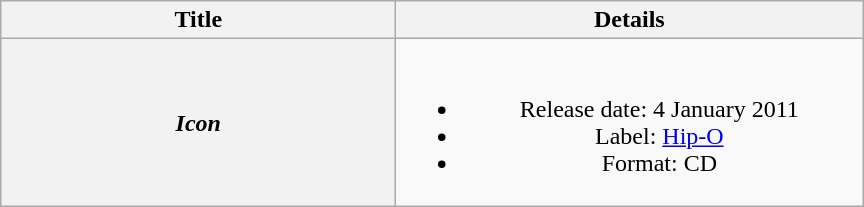<table class="wikitable plainrowheaders" style="text-align:center;">
<tr>
<th scope="col" style="width:16em;">Title</th>
<th scope="col" style="width:19em;">Details</th>
</tr>
<tr>
<th scope="row"><em>Icon</em> </th>
<td><br><ul><li>Release date: 4 January 2011</li><li>Label: <a href='#'>Hip-O</a></li><li>Format: CD</li></ul></td>
</tr>
</table>
